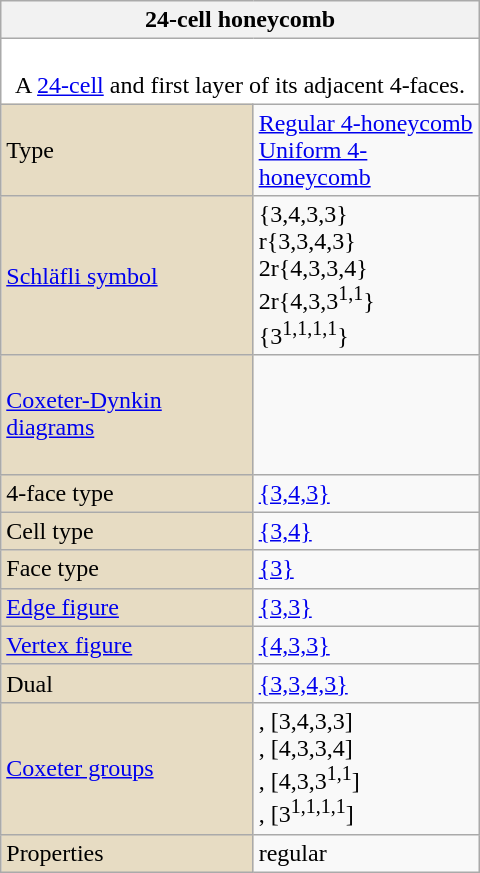<table class="wikitable" align="right" style="margin-left:10px" width="320">
<tr>
<th bgcolor=#e7dcc3 colspan=2>24-cell honeycomb</th>
</tr>
<tr>
<td bgcolor=#ffffff align=center colspan=2><br> A <a href='#'>24-cell</a> and first layer of its adjacent 4-faces.</td>
</tr>
<tr>
<td bgcolor=#e7dcc3>Type</td>
<td><a href='#'>Regular 4-honeycomb</a><br><a href='#'>Uniform 4-honeycomb</a></td>
</tr>
<tr>
<td bgcolor=#e7dcc3><a href='#'>Schläfli symbol</a></td>
<td>{3,4,3,3}<br>r{3,3,4,3}<br>2r{4,3,3,4}<br>2r{4,3,3<sup>1,1</sup>}<br>{3<sup>1,1,1,1</sup>}</td>
</tr>
<tr>
<td bgcolor=#e7dcc3><a href='#'>Coxeter-Dynkin diagrams</a></td>
<td><br><br><br><br></td>
</tr>
<tr>
<td bgcolor=#e7dcc3>4-face type</td>
<td><a href='#'>{3,4,3}</a> </td>
</tr>
<tr>
<td bgcolor=#e7dcc3>Cell type</td>
<td><a href='#'>{3,4}</a> </td>
</tr>
<tr>
<td bgcolor=#e7dcc3>Face type</td>
<td><a href='#'>{3}</a></td>
</tr>
<tr>
<td bgcolor=#e7dcc3><a href='#'>Edge figure</a></td>
<td><a href='#'>{3,3}</a></td>
</tr>
<tr>
<td bgcolor=#e7dcc3><a href='#'>Vertex figure</a></td>
<td><a href='#'>{4,3,3}</a></td>
</tr>
<tr>
<td bgcolor=#e7dcc3>Dual</td>
<td><a href='#'>{3,3,4,3}</a></td>
</tr>
<tr>
<td bgcolor=#e7dcc3><a href='#'>Coxeter groups</a></td>
<td>, [3,4,3,3]<br>, [4,3,3,4]<br>, [4,3,3<sup>1,1</sup>]<br>, [3<sup>1,1,1,1</sup>]</td>
</tr>
<tr>
<td bgcolor=#e7dcc3>Properties</td>
<td>regular</td>
</tr>
</table>
